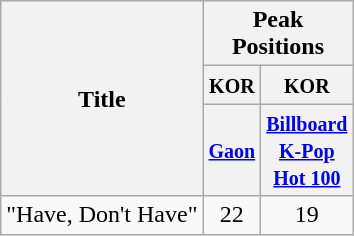<table class="wikitable" style="text-align:center;">
<tr>
<th rowspan=3>Title</th>
<th colspan=2>Peak Positions</th>
</tr>
<tr>
<th width="30"><small>KOR</small></th>
<th width="30"><small>KOR</small></th>
</tr>
<tr>
<th align=center><small><a href='#'>Gaon</a></small><br></th>
<th width="30"><small><a href='#'>Billboard</a> <a href='#'>K-Pop Hot 100</a></small><br></th>
</tr>
<tr>
<td align="left">"Have, Don't Have"</td>
<td align=center>22</td>
<td align=center>19</td>
</tr>
</table>
